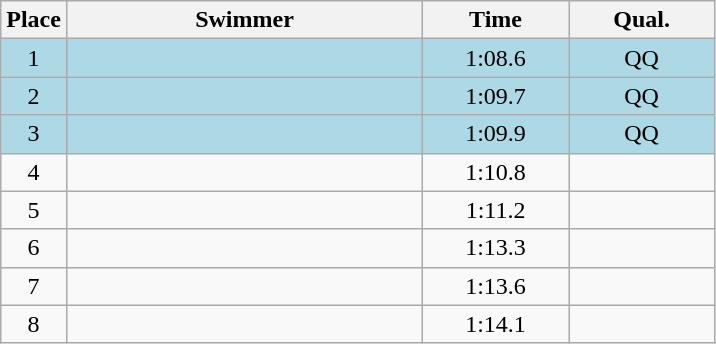<table class=wikitable style="text-align:center">
<tr>
<th>Place</th>
<th width=230>Swimmer</th>
<th width=90>Time</th>
<th width=90>Qual.</th>
</tr>
<tr bgcolor=lightblue>
<td>1</td>
<td align=left></td>
<td>1:08.6</td>
<td>QQ</td>
</tr>
<tr bgcolor=lightblue>
<td>2</td>
<td align=left></td>
<td>1:09.7</td>
<td>QQ</td>
</tr>
<tr bgcolor=lightblue>
<td>3</td>
<td align=left></td>
<td>1:09.9</td>
<td>QQ</td>
</tr>
<tr>
<td>4</td>
<td align=left></td>
<td>1:10.8</td>
<td></td>
</tr>
<tr>
<td>5</td>
<td align=left></td>
<td>1:11.2</td>
<td></td>
</tr>
<tr>
<td>6</td>
<td align=left></td>
<td>1:13.3</td>
<td></td>
</tr>
<tr>
<td>7</td>
<td align=left></td>
<td>1:13.6</td>
<td></td>
</tr>
<tr>
<td>8</td>
<td align=left></td>
<td>1:14.1</td>
<td></td>
</tr>
</table>
